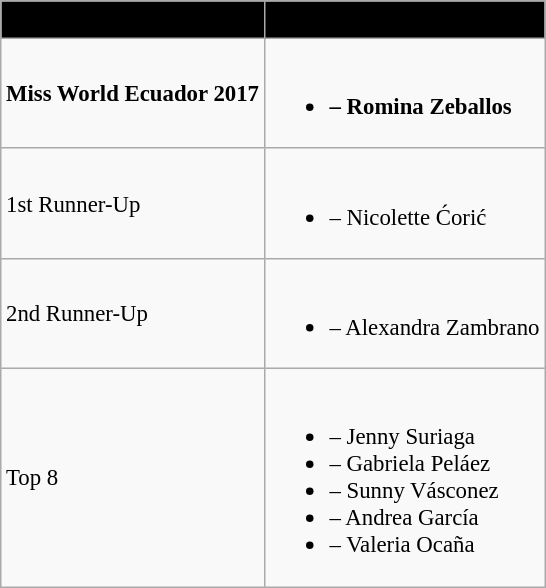<table border="5" cellpadding="3" cellspacing="0" style="margin: 1em 1em 1em 0; background: #f9f9f9; border: 1px #aaa solid; border-collapse: collapse; font-size: 95%;">
<tr bgcolor="black" colspan=40 align="center">
<td><span><strong>Placement</strong> </span></td>
<td><span><strong>Contestant</strong></span></td>
</tr>
<tr>
<td><strong>Miss World Ecuador 2017</strong></td>
<td><br><ul><li><strong> – Romina Zeballos</strong></li></ul></td>
</tr>
<tr>
<td>1st Runner-Up</td>
<td><br><ul><li> – Nicolette Ćorić</li></ul></td>
</tr>
<tr>
<td>2nd Runner-Up</td>
<td><br><ul><li> – Alexandra Zambrano</li></ul></td>
</tr>
<tr>
<td>Top 8</td>
<td><br><ul><li> – Jenny Suriaga</li><li> – Gabriela Peláez</li><li> – Sunny Vásconez</li><li> – Andrea García</li><li> – Valeria Ocaña</li></ul></td>
</tr>
</table>
